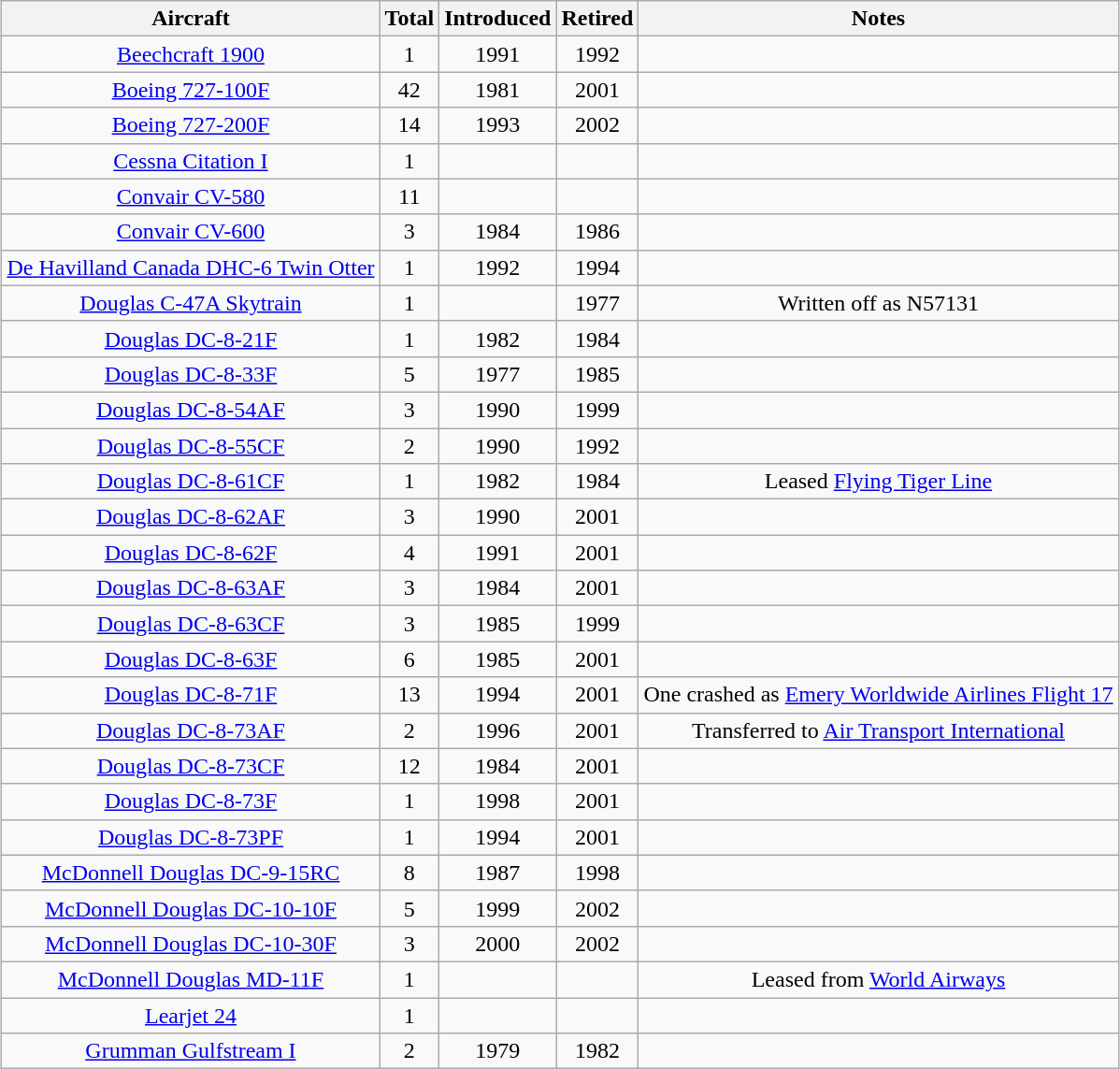<table class="wikitable" style="margin:0.5em auto; text-align:center">
<tr>
<th>Aircraft</th>
<th>Total</th>
<th>Introduced</th>
<th>Retired</th>
<th>Notes</th>
</tr>
<tr>
<td><a href='#'>Beechcraft 1900</a></td>
<td>1</td>
<td>1991</td>
<td>1992</td>
<td></td>
</tr>
<tr>
<td><a href='#'>Boeing 727-100F</a></td>
<td>42</td>
<td>1981</td>
<td>2001</td>
<td></td>
</tr>
<tr>
<td><a href='#'>Boeing 727-200F</a></td>
<td>14</td>
<td>1993</td>
<td>2002</td>
<td></td>
</tr>
<tr>
<td><a href='#'>Cessna Citation I</a></td>
<td>1</td>
<td></td>
<td></td>
<td></td>
</tr>
<tr>
<td><a href='#'>Convair CV-580</a></td>
<td>11</td>
<td></td>
<td></td>
<td></td>
</tr>
<tr>
<td><a href='#'>Convair CV-600</a></td>
<td>3</td>
<td>1984</td>
<td>1986</td>
<td></td>
</tr>
<tr>
<td><a href='#'>De Havilland Canada DHC-6 Twin Otter</a></td>
<td>1</td>
<td>1992</td>
<td>1994</td>
<td></td>
</tr>
<tr>
<td><a href='#'>Douglas C-47A Skytrain</a></td>
<td>1</td>
<td></td>
<td>1977</td>
<td>Written off as N57131</td>
</tr>
<tr>
<td><a href='#'>Douglas DC-8-21F</a></td>
<td>1</td>
<td>1982</td>
<td>1984</td>
<td></td>
</tr>
<tr>
<td><a href='#'>Douglas DC-8-33F</a></td>
<td>5</td>
<td>1977</td>
<td>1985</td>
<td></td>
</tr>
<tr>
<td><a href='#'>Douglas DC-8-54AF</a></td>
<td>3</td>
<td>1990</td>
<td>1999</td>
<td></td>
</tr>
<tr>
<td><a href='#'>Douglas DC-8-55CF</a></td>
<td>2</td>
<td>1990</td>
<td>1992</td>
<td></td>
</tr>
<tr>
<td><a href='#'>Douglas DC-8-61CF</a></td>
<td>1</td>
<td>1982</td>
<td>1984</td>
<td>Leased <a href='#'>Flying Tiger Line</a></td>
</tr>
<tr>
<td><a href='#'>Douglas DC-8-62AF</a></td>
<td>3</td>
<td>1990</td>
<td>2001</td>
<td></td>
</tr>
<tr>
<td><a href='#'>Douglas DC-8-62F</a></td>
<td>4</td>
<td>1991</td>
<td>2001</td>
<td></td>
</tr>
<tr>
<td><a href='#'>Douglas DC-8-63AF</a></td>
<td>3</td>
<td>1984</td>
<td>2001</td>
<td></td>
</tr>
<tr>
<td><a href='#'>Douglas DC-8-63CF</a></td>
<td>3</td>
<td>1985</td>
<td>1999</td>
<td></td>
</tr>
<tr>
<td><a href='#'>Douglas DC-8-63F</a></td>
<td>6</td>
<td>1985</td>
<td>2001</td>
<td></td>
</tr>
<tr>
<td><a href='#'>Douglas DC-8-71F</a></td>
<td>13</td>
<td>1994</td>
<td>2001</td>
<td>One crashed as <a href='#'>Emery Worldwide Airlines Flight 17</a></td>
</tr>
<tr>
<td><a href='#'>Douglas DC-8-73AF</a></td>
<td>2</td>
<td>1996</td>
<td>2001</td>
<td>Transferred to <a href='#'>Air Transport International</a></td>
</tr>
<tr>
<td><a href='#'>Douglas DC-8-73CF</a></td>
<td>12</td>
<td>1984</td>
<td>2001</td>
<td></td>
</tr>
<tr>
<td><a href='#'>Douglas DC-8-73F</a></td>
<td>1</td>
<td>1998</td>
<td>2001</td>
<td></td>
</tr>
<tr>
<td><a href='#'>Douglas DC-8-73PF</a></td>
<td>1</td>
<td>1994</td>
<td>2001</td>
<td></td>
</tr>
<tr>
<td><a href='#'>McDonnell Douglas DC-9-15RC</a></td>
<td>8</td>
<td>1987</td>
<td>1998</td>
<td></td>
</tr>
<tr>
<td><a href='#'>McDonnell Douglas DC-10-10F</a></td>
<td>5</td>
<td>1999</td>
<td>2002</td>
<td></td>
</tr>
<tr>
<td><a href='#'>McDonnell Douglas DC-10-30F</a></td>
<td>3</td>
<td>2000</td>
<td>2002</td>
<td></td>
</tr>
<tr>
<td><a href='#'>McDonnell Douglas MD-11F</a></td>
<td>1</td>
<td></td>
<td></td>
<td>Leased from <a href='#'>World Airways</a></td>
</tr>
<tr>
<td><a href='#'>Learjet 24</a></td>
<td>1</td>
<td></td>
<td></td>
<td></td>
</tr>
<tr>
<td><a href='#'>Grumman Gulfstream I</a></td>
<td>2</td>
<td>1979</td>
<td>1982</td>
<td></td>
</tr>
</table>
